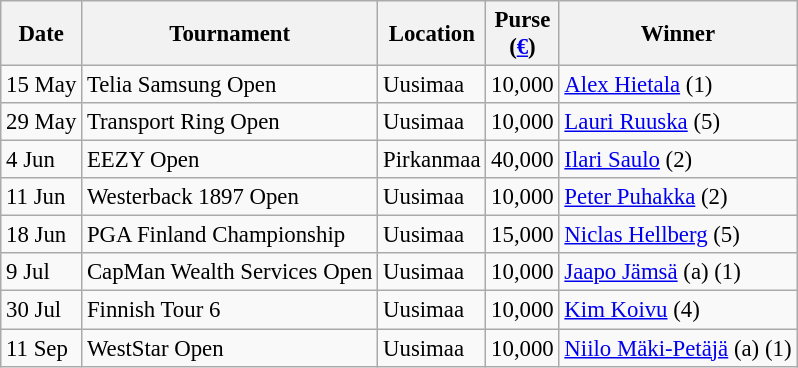<table class="wikitable" style="font-size:95%;">
<tr>
<th>Date</th>
<th>Tournament</th>
<th>Location</th>
<th>Purse<br>(<a href='#'>€</a>)</th>
<th>Winner</th>
</tr>
<tr>
<td>15 May</td>
<td>Telia Samsung Open</td>
<td>Uusimaa</td>
<td align=right>10,000</td>
<td> <a href='#'>Alex Hietala</a> (1)</td>
</tr>
<tr>
<td>29 May</td>
<td>Transport Ring Open</td>
<td>Uusimaa</td>
<td align=right>10,000</td>
<td> <a href='#'>Lauri Ruuska</a> (5)</td>
</tr>
<tr>
<td>4 Jun</td>
<td>EEZY Open</td>
<td>Pirkanmaa</td>
<td align=right>40,000</td>
<td> <a href='#'>Ilari Saulo</a> (2)</td>
</tr>
<tr>
<td>11 Jun</td>
<td>Westerback 1897 Open</td>
<td>Uusimaa</td>
<td align=right>10,000</td>
<td> <a href='#'>Peter Puhakka</a> (2)</td>
</tr>
<tr>
<td>18 Jun</td>
<td>PGA Finland Championship</td>
<td>Uusimaa</td>
<td align=right>15,000</td>
<td> <a href='#'>Niclas Hellberg</a> (5)</td>
</tr>
<tr>
<td>9 Jul</td>
<td>CapMan Wealth Services Open</td>
<td>Uusimaa</td>
<td align=right>10,000</td>
<td> <a href='#'>Jaapo Jämsä</a> (a) (1)</td>
</tr>
<tr>
<td>30 Jul</td>
<td>Finnish Tour 6</td>
<td>Uusimaa</td>
<td align=right>10,000</td>
<td> <a href='#'>Kim Koivu</a> (4)</td>
</tr>
<tr>
<td>11 Sep</td>
<td>WestStar Open</td>
<td>Uusimaa</td>
<td align=right>10,000</td>
<td> <a href='#'>Niilo Mäki-Petäjä</a> (a) (1)</td>
</tr>
</table>
